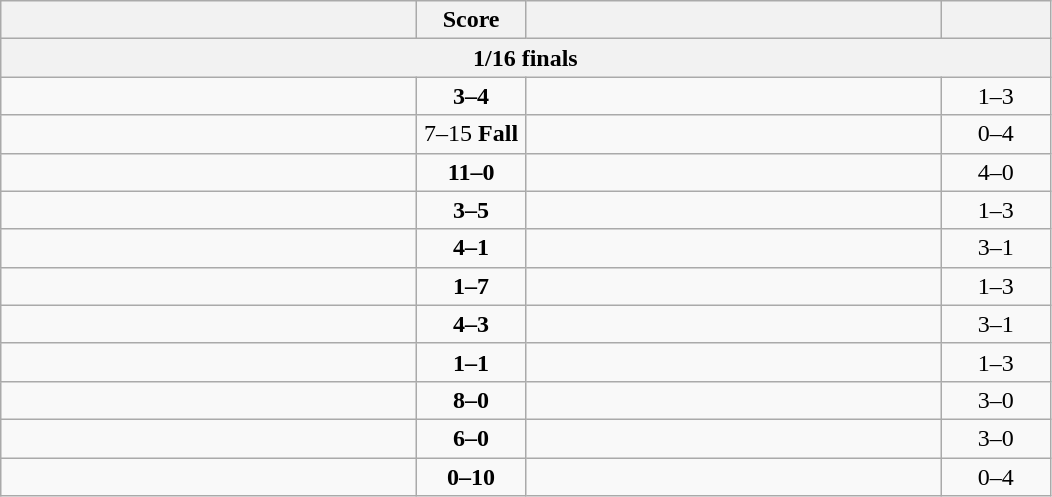<table class="wikitable" style="text-align: left; ">
<tr>
<th align="right" width="270"></th>
<th width="65">Score</th>
<th align="left" width="270"></th>
<th width="65"></th>
</tr>
<tr>
<th colspan=4>1/16 finals</th>
</tr>
<tr>
<td></td>
<td align="center"><strong>3–4</strong></td>
<td><strong></strong></td>
<td align=center>1–3 <strong></strong></td>
</tr>
<tr>
<td></td>
<td align="center">7–15 <strong>Fall</strong></td>
<td><strong></strong></td>
<td align=center>0–4 <strong></strong></td>
</tr>
<tr>
<td><strong></strong></td>
<td align="center"><strong>11–0</strong></td>
<td></td>
<td align=center>4–0 <strong></strong></td>
</tr>
<tr>
<td></td>
<td align="center"><strong>3–5</strong></td>
<td><strong></strong></td>
<td align=center>1–3 <strong></strong></td>
</tr>
<tr>
<td><strong></strong></td>
<td align="center"><strong>4–1</strong></td>
<td></td>
<td align=center>3–1 <strong></strong></td>
</tr>
<tr>
<td></td>
<td align="center"><strong>1–7</strong></td>
<td><strong></strong></td>
<td align=center>1–3 <strong></strong></td>
</tr>
<tr>
<td><strong></strong></td>
<td align="center"><strong>4–3</strong></td>
<td></td>
<td align=center>3–1 <strong></strong></td>
</tr>
<tr>
<td></td>
<td align="center"><strong>1–1</strong></td>
<td><strong></strong></td>
<td align=center>1–3 <strong></strong></td>
</tr>
<tr>
<td><strong></strong></td>
<td align="center"><strong>8–0</strong></td>
<td></td>
<td align=center>3–0 <strong></strong></td>
</tr>
<tr>
<td><strong></strong></td>
<td align="center"><strong>6–0</strong></td>
<td></td>
<td align=center>3–0 <strong></strong></td>
</tr>
<tr>
<td></td>
<td align="center"><strong>0–10</strong></td>
<td><strong></strong></td>
<td align=center>0–4 <strong></strong></td>
</tr>
</table>
